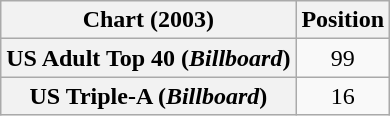<table class="wikitable plainrowheaders" style="text-align:center">
<tr>
<th>Chart (2003)</th>
<th>Position</th>
</tr>
<tr>
<th scope="row">US Adult Top 40 (<em>Billboard</em>)</th>
<td>99</td>
</tr>
<tr>
<th scope="row">US Triple-A (<em>Billboard</em>)</th>
<td>16</td>
</tr>
</table>
